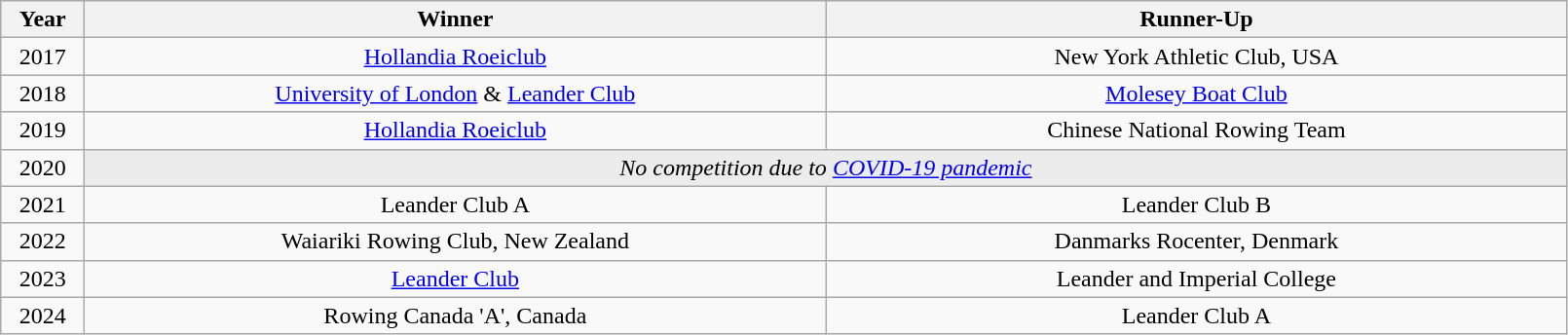<table class="wikitable" style="text-align:center">
<tr>
<th width=50>Year</th>
<th width=500>Winner</th>
<th width=500>Runner-Up</th>
</tr>
<tr>
<td>2017</td>
<td><a href='#'>Hollandia Roeiclub</a></td>
<td>New York Athletic Club, USA</td>
</tr>
<tr>
<td>2018</td>
<td><a href='#'>University of London</a> & <a href='#'>Leander Club</a></td>
<td><a href='#'>Molesey Boat Club</a></td>
</tr>
<tr>
<td>2019</td>
<td><a href='#'>Hollandia Roeiclub</a></td>
<td>Chinese National Rowing Team</td>
</tr>
<tr>
<td>2020</td>
<td colspan=2 bgcolor="ececec"><em>No competition due to <a href='#'>COVID-19 pandemic</a></em></td>
</tr>
<tr>
<td>2021</td>
<td>Leander Club A</td>
<td>Leander Club B</td>
</tr>
<tr>
<td>2022</td>
<td>Waiariki Rowing Club, New Zealand</td>
<td>Danmarks Rocenter, Denmark</td>
</tr>
<tr>
<td>2023</td>
<td><a href='#'>Leander Club</a></td>
<td>Leander and Imperial College</td>
</tr>
<tr>
<td>2024</td>
<td>Rowing Canada 'A', Canada</td>
<td>Leander Club A</td>
</tr>
</table>
